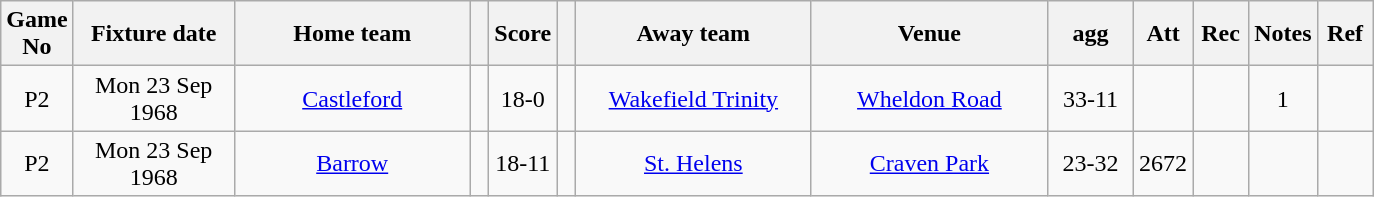<table class="wikitable" style="text-align:center;">
<tr>
<th width=20 abbr="No">Game No</th>
<th width=100 abbr="Date">Fixture date</th>
<th width=150 abbr="Home team">Home team</th>
<th width=5 abbr="space"></th>
<th width=20 abbr="Score">Score</th>
<th width=5 abbr="space"></th>
<th width=150 abbr="Away team">Away team</th>
<th width=150 abbr="Venue">Venue</th>
<th width=50 abbr="Agg">agg</th>
<th width=30 abbr="Att">Att</th>
<th width=30 abbr="Rec">Rec</th>
<th width=20 abbr="Notes">Notes</th>
<th width=30 abbr="Ref">Ref</th>
</tr>
<tr>
<td>P2</td>
<td>Mon 23 Sep 1968</td>
<td><a href='#'>Castleford</a></td>
<td></td>
<td>18-0</td>
<td></td>
<td><a href='#'>Wakefield Trinity</a></td>
<td><a href='#'>Wheldon Road</a></td>
<td>33-11</td>
<td></td>
<td></td>
<td>1</td>
<td></td>
</tr>
<tr>
<td>P2</td>
<td>Mon 23 Sep 1968</td>
<td><a href='#'>Barrow</a></td>
<td></td>
<td>18-11</td>
<td></td>
<td><a href='#'>St. Helens</a></td>
<td><a href='#'>Craven Park</a></td>
<td>23-32</td>
<td>2672</td>
<td></td>
<td></td>
<td></td>
</tr>
</table>
